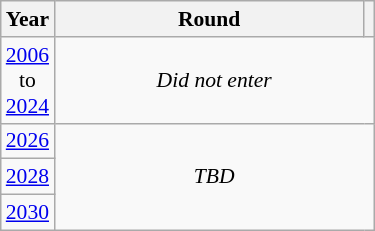<table class="wikitable" style="text-align: center; font-size:90%">
<tr>
<th>Year</th>
<th style="width:200px">Round</th>
<th></th>
</tr>
<tr>
<td><a href='#'>2006</a><br>to<br><a href='#'>2024</a></td>
<td colspan="2"><em>Did not enter</em></td>
</tr>
<tr>
<td><a href='#'>2026</a></td>
<td colspan="2" rowspan="3"><em>TBD</em></td>
</tr>
<tr>
<td><a href='#'>2028</a></td>
</tr>
<tr>
<td><a href='#'>2030</a></td>
</tr>
</table>
